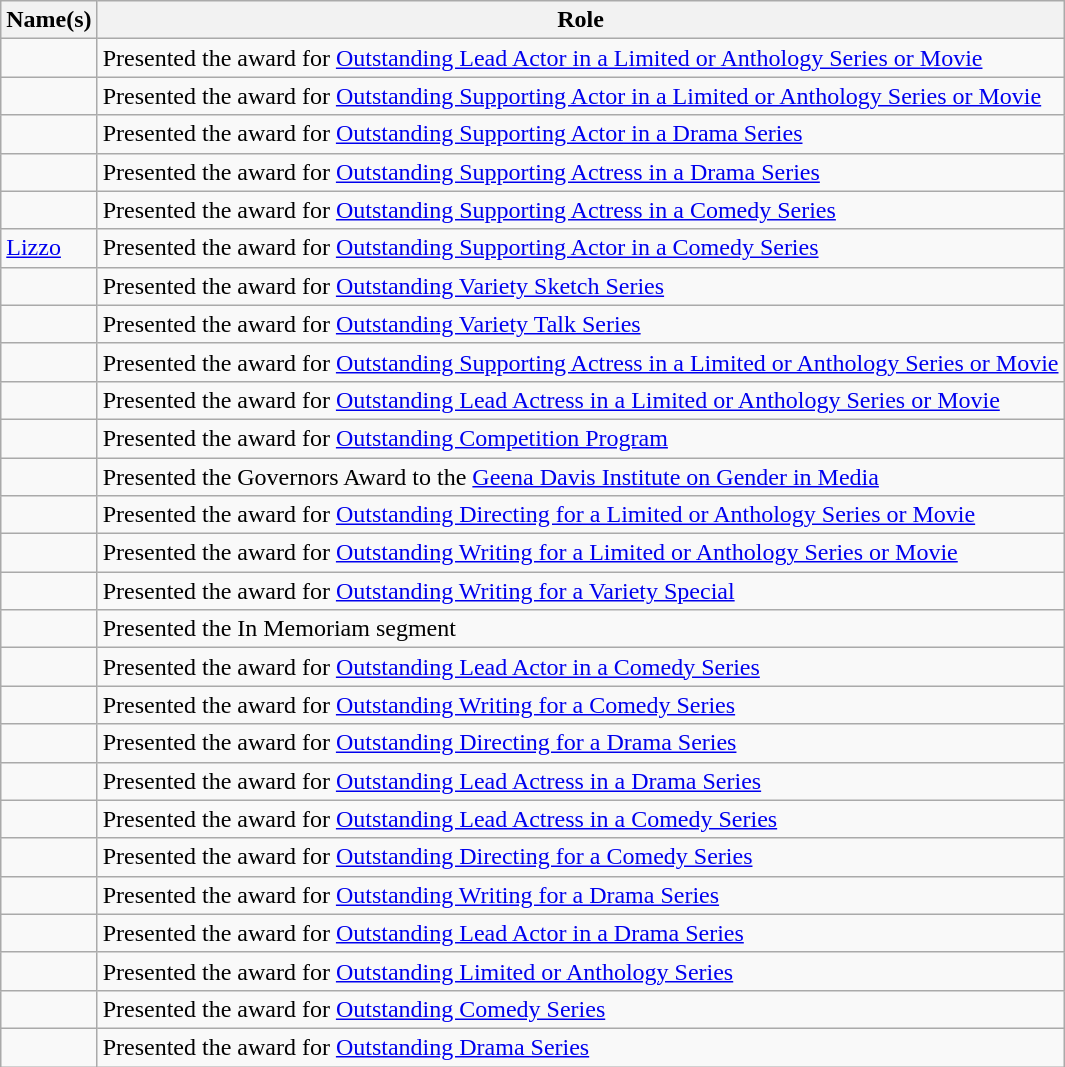<table class="wikitable sortable">
<tr>
<th scope="col">Name(s)</th>
<th scope="col">Role</th>
</tr>
<tr>
<td scope="row"></td>
<td>Presented the award for <a href='#'>Outstanding Lead Actor in a Limited or Anthology Series or Movie</a></td>
</tr>
<tr>
<td scope="row"></td>
<td>Presented the award for <a href='#'>Outstanding Supporting Actor in a Limited or Anthology Series or Movie</a></td>
</tr>
<tr>
<td scope="row"></td>
<td>Presented the award for <a href='#'>Outstanding Supporting Actor in a Drama Series</a></td>
</tr>
<tr>
<td scope="row"></td>
<td>Presented the award for <a href='#'>Outstanding Supporting Actress in a Drama Series</a></td>
</tr>
<tr>
<td scope="row"></td>
<td>Presented the award for <a href='#'>Outstanding Supporting Actress in a Comedy Series</a></td>
</tr>
<tr>
<td scope="row"><a href='#'>Lizzo</a></td>
<td>Presented the award for <a href='#'>Outstanding Supporting Actor in a Comedy Series</a></td>
</tr>
<tr>
<td scope="row"></td>
<td>Presented the award for <a href='#'>Outstanding Variety Sketch Series</a></td>
</tr>
<tr>
<td scope="row"></td>
<td>Presented the award for <a href='#'>Outstanding Variety Talk Series</a></td>
</tr>
<tr>
<td scope="row"></td>
<td>Presented the award for <a href='#'>Outstanding Supporting Actress in a Limited or Anthology Series or Movie</a></td>
</tr>
<tr>
<td scope="row"></td>
<td>Presented the award for <a href='#'>Outstanding Lead Actress in a Limited or Anthology Series or Movie</a></td>
</tr>
<tr>
<td scope="row"></td>
<td>Presented the award for <a href='#'>Outstanding Competition Program</a></td>
</tr>
<tr>
<td scope="row"></td>
<td>Presented the Governors Award to the <a href='#'>Geena Davis Institute on Gender in Media</a></td>
</tr>
<tr>
<td scope="row"></td>
<td>Presented the award for <a href='#'>Outstanding Directing for a Limited or Anthology Series or Movie</a></td>
</tr>
<tr>
<td scope="row"></td>
<td>Presented the award for <a href='#'>Outstanding Writing for a Limited or Anthology Series or Movie</a></td>
</tr>
<tr>
<td scope="row"></td>
<td>Presented the award for <a href='#'>Outstanding Writing for a Variety Special</a></td>
</tr>
<tr>
<td scope="row"></td>
<td>Presented the In Memoriam segment</td>
</tr>
<tr>
<td scope="row"></td>
<td>Presented the award for <a href='#'>Outstanding Lead Actor in a Comedy Series</a></td>
</tr>
<tr>
<td scope="row"></td>
<td>Presented the award for <a href='#'>Outstanding Writing for a Comedy Series</a></td>
</tr>
<tr>
<td scope="row"></td>
<td>Presented the award for <a href='#'>Outstanding Directing for a Drama Series</a></td>
</tr>
<tr>
<td scope="row"></td>
<td>Presented the award for <a href='#'>Outstanding Lead Actress in a Drama Series</a></td>
</tr>
<tr>
<td scope="row"></td>
<td>Presented the award for <a href='#'>Outstanding Lead Actress in a Comedy Series</a></td>
</tr>
<tr>
<td scope="row"></td>
<td>Presented the award for <a href='#'>Outstanding Directing for a Comedy Series</a></td>
</tr>
<tr>
<td scope="row"></td>
<td>Presented the award for <a href='#'>Outstanding Writing for a Drama Series</a></td>
</tr>
<tr>
<td scope="row"></td>
<td>Presented the award for <a href='#'>Outstanding Lead Actor in a Drama Series</a></td>
</tr>
<tr>
<td scope="row"></td>
<td>Presented the award for <a href='#'>Outstanding Limited or Anthology Series</a></td>
</tr>
<tr>
<td scope="row"></td>
<td>Presented the award for <a href='#'>Outstanding Comedy Series</a></td>
</tr>
<tr>
<td scope="row"></td>
<td>Presented the award for <a href='#'>Outstanding Drama Series</a></td>
</tr>
</table>
